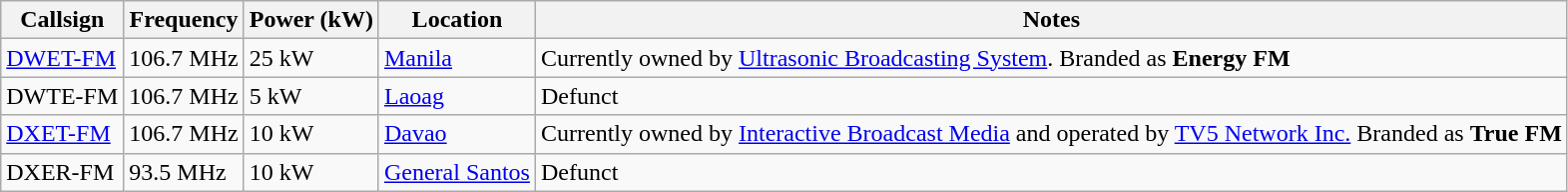<table class="wikitable">
<tr>
<th>Callsign</th>
<th>Frequency</th>
<th>Power (kW)</th>
<th>Location</th>
<th>Notes</th>
</tr>
<tr>
<td><a href='#'>DWET-FM</a></td>
<td>106.7 MHz</td>
<td>25 kW</td>
<td><a href='#'>Manila</a></td>
<td>Currently owned by <a href='#'>Ultrasonic Broadcasting System</a>. Branded as <strong>Energy FM</strong></td>
</tr>
<tr>
<td>DWTE-FM</td>
<td>106.7 MHz</td>
<td>5 kW</td>
<td><a href='#'>Laoag</a></td>
<td>Defunct</td>
</tr>
<tr>
<td><a href='#'>DXET-FM</a></td>
<td>106.7 MHz</td>
<td>10 kW</td>
<td><a href='#'>Davao</a></td>
<td>Currently owned by <a href='#'>Interactive Broadcast Media</a> and operated by <a href='#'>TV5 Network Inc.</a> Branded as <strong>True FM</strong></td>
</tr>
<tr>
<td>DXER-FM</td>
<td>93.5 MHz</td>
<td>10 kW</td>
<td><a href='#'>General Santos</a></td>
<td>Defunct</td>
</tr>
</table>
